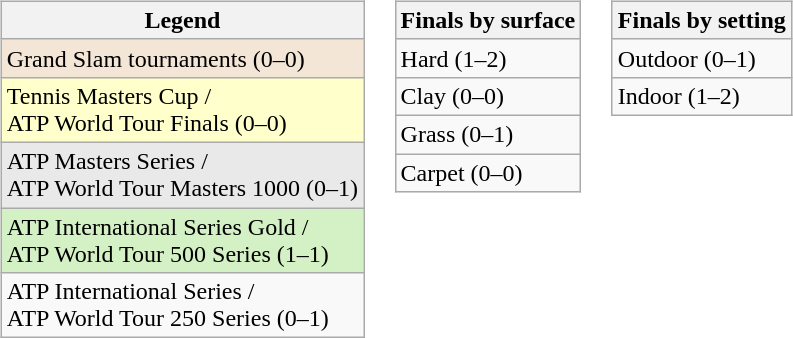<table>
<tr valign="top">
<td><br><table class="wikitable">
<tr>
<th>Legend</th>
</tr>
<tr style="background:#f3e6d7;">
<td>Grand Slam tournaments (0–0)</td>
</tr>
<tr style="background:#ffffcc;">
<td>Tennis Masters Cup / <br>ATP World Tour Finals (0–0)</td>
</tr>
<tr style="background:#e9e9e9;">
<td>ATP Masters Series / <br>ATP World Tour Masters 1000 (0–1)</td>
</tr>
<tr style="background:#d4f1c5;">
<td>ATP International Series Gold / <br>ATP World Tour 500 Series (1–1)</td>
</tr>
<tr>
<td>ATP International Series / <br>ATP World Tour 250 Series (0–1)</td>
</tr>
</table>
</td>
<td><br><table class="wikitable">
<tr>
<th>Finals by surface</th>
</tr>
<tr>
<td>Hard (1–2)</td>
</tr>
<tr>
<td>Clay (0–0)</td>
</tr>
<tr>
<td>Grass (0–1)</td>
</tr>
<tr>
<td>Carpet (0–0)</td>
</tr>
</table>
</td>
<td><br><table class="wikitable">
<tr>
<th>Finals by setting</th>
</tr>
<tr>
<td>Outdoor (0–1)</td>
</tr>
<tr>
<td>Indoor (1–2)</td>
</tr>
</table>
</td>
</tr>
</table>
